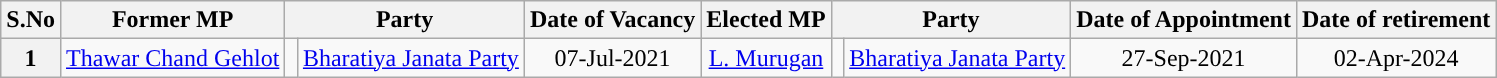<table class="wikitable sortable">
<tr>
<th>S.No</th>
<th>Former MP</th>
<th colspan="2">Party</th>
<th>Date of Vacancy</th>
<th>Elected MP</th>
<th colspan="2">Party</th>
<th><strong>Date of Appointment</strong></th>
<th>Date of retirement</th>
</tr>
<tr style="text-align:center;">
<th>1</th>
<td><a href='#'>Thawar Chand Gehlot</a></td>
<td width="1px"></td>
<td><a href='#'>Bharatiya Janata Party</a></td>
<td>07-Jul-2021</td>
<td><a href='#'>L. Murugan</a></td>
<td width="1px"></td>
<td><a href='#'>Bharatiya Janata Party</a></td>
<td>27-Sep-2021</td>
<td>02-Apr-2024</td>
</tr>
</table>
